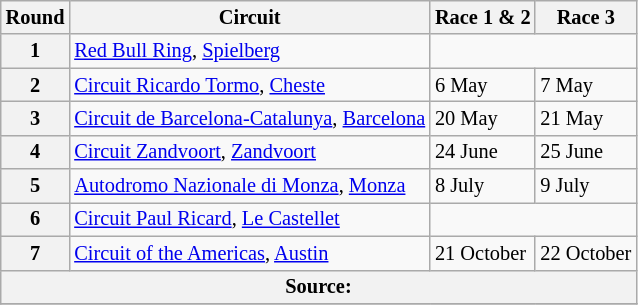<table class=wikitable style="font-size:85%;">
<tr>
<th>Round</th>
<th>Circuit</th>
<th nowrap>Race 1 & 2</th>
<th nowrap>Race 3</th>
</tr>
<tr>
<th>1</th>
<td> <a href='#'>Red Bull Ring</a>, <a href='#'>Spielberg</a></td>
<td colspan=2></td>
</tr>
<tr>
<th>2</th>
<td> <a href='#'>Circuit Ricardo Tormo</a>, <a href='#'>Cheste</a></td>
<td>6 May</td>
<td>7 May</td>
</tr>
<tr>
<th>3</th>
<td> <a href='#'>Circuit de Barcelona-Catalunya</a>, <a href='#'>Barcelona</a></td>
<td>20 May</td>
<td>21 May</td>
</tr>
<tr>
<th>4</th>
<td nowrap> <a href='#'>Circuit Zandvoort</a>, <a href='#'>Zandvoort</a></td>
<td>24 June</td>
<td>25 June</td>
</tr>
<tr>
<th>5</th>
<td nowrap> <a href='#'>Autodromo Nazionale di Monza</a>, <a href='#'>Monza</a></td>
<td>8 July</td>
<td>9 July</td>
</tr>
<tr>
<th>6</th>
<td> <a href='#'>Circuit Paul Ricard</a>, <a href='#'>Le Castellet</a></td>
<td colspan=2></td>
</tr>
<tr>
<th>7</th>
<td> <a href='#'>Circuit of the Americas</a>, <a href='#'>Austin</a></td>
<td>21 October</td>
<td>22 October</td>
</tr>
<tr>
<th colspan=4>Source:</th>
</tr>
<tr>
</tr>
</table>
